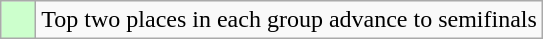<table class="wikitable">
<tr>
<td style="background:#cfc;">    </td>
<td>Top two places in each group advance to semifinals</td>
</tr>
</table>
